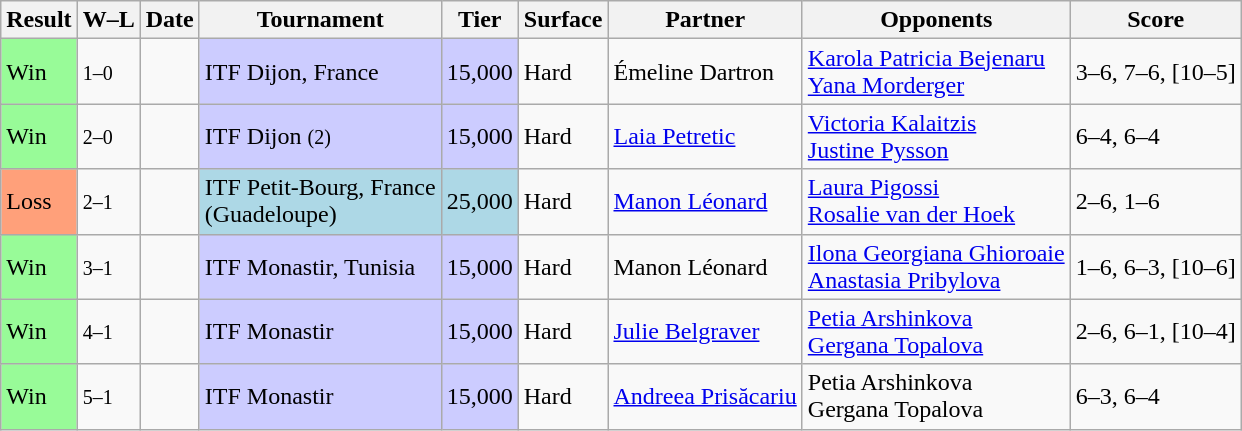<table class="sortable wikitable">
<tr>
<th>Result</th>
<th class="unsortable">W–L</th>
<th>Date</th>
<th>Tournament</th>
<th>Tier</th>
<th>Surface</th>
<th>Partner</th>
<th>Opponents</th>
<th class="unsortable">Score</th>
</tr>
<tr>
<td bgcolor=#98fb98>Win</td>
<td><small>1–0</small></td>
<td></td>
<td style="background:#ccf;">ITF Dijon, France</td>
<td style="background:#ccf;">15,000</td>
<td>Hard</td>
<td> Émeline Dartron</td>
<td> <a href='#'>Karola Patricia Bejenaru</a> <br>  <a href='#'>Yana Morderger</a></td>
<td>3–6, 7–6, [10–5]</td>
</tr>
<tr>
<td bgcolor=#98fb98>Win</td>
<td><small>2–0</small></td>
<td></td>
<td style="background:#ccf;">ITF Dijon <small>(2)</small></td>
<td style="background:#ccf;">15,000</td>
<td>Hard</td>
<td> <a href='#'>Laia Petretic</a></td>
<td> <a href='#'>Victoria Kalaitzis</a> <br>  <a href='#'>Justine Pysson</a></td>
<td>6–4, 6–4</td>
</tr>
<tr>
<td style="background:#ffa07a;">Loss</td>
<td><small>2–1</small></td>
<td></td>
<td style="background:lightblue;">ITF Petit-Bourg, France<br> (Guadeloupe)</td>
<td style="background:lightblue;">25,000</td>
<td>Hard</td>
<td> <a href='#'>Manon Léonard</a></td>
<td> <a href='#'>Laura Pigossi</a> <br>  <a href='#'>Rosalie van der Hoek</a></td>
<td>2–6, 1–6</td>
</tr>
<tr>
<td bgcolor=#98fb98>Win</td>
<td><small>3–1</small></td>
<td></td>
<td style="background:#ccf;">ITF Monastir, Tunisia</td>
<td style="background:#ccf;">15,000</td>
<td>Hard</td>
<td> Manon Léonard</td>
<td> <a href='#'>Ilona Georgiana Ghioroaie</a> <br>  <a href='#'>Anastasia Pribylova</a></td>
<td>1–6, 6–3, [10–6]</td>
</tr>
<tr>
<td bgcolor=#98fb98>Win</td>
<td><small>4–1</small></td>
<td></td>
<td style="background:#ccf;">ITF Monastir</td>
<td style="background:#ccf;">15,000</td>
<td>Hard</td>
<td> <a href='#'>Julie Belgraver</a></td>
<td> <a href='#'>Petia Arshinkova</a> <br>  <a href='#'>Gergana Topalova</a></td>
<td>2–6, 6–1, [10–4]</td>
</tr>
<tr>
<td bgcolor=#98fb98>Win</td>
<td><small>5–1</small></td>
<td></td>
<td style="background:#ccf;">ITF Monastir</td>
<td style="background:#ccf;">15,000</td>
<td>Hard</td>
<td> <a href='#'>Andreea Prisăcariu</a></td>
<td> Petia Arshinkova <br>  Gergana Topalova</td>
<td>6–3, 6–4</td>
</tr>
</table>
